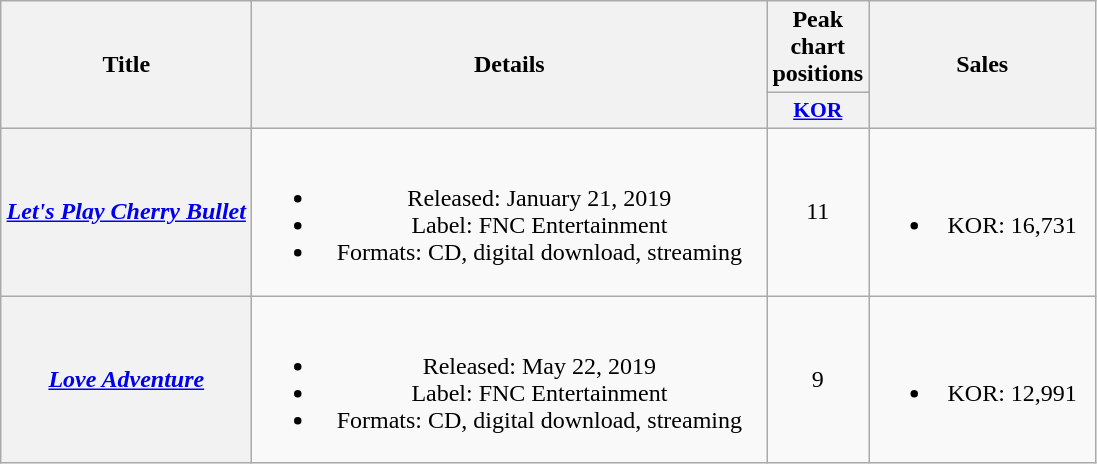<table class="wikitable plainrowheaders" style="text-align:center">
<tr>
<th scope="col" rowspan="2" style="width:10em">Title</th>
<th scope="col" rowspan="2" style="width:21em">Details</th>
<th scope="col" colspan="1" style="width:1em">Peak chart positions</th>
<th scope="col" rowspan="2" style="width:9em">Sales</th>
</tr>
<tr>
<th style="width:3em;font-size:90%;"><a href='#'>KOR</a><br></th>
</tr>
<tr>
<th scope="row"><em><a href='#'>Let's Play Cherry Bullet</a></em></th>
<td><br><ul><li>Released: January 21, 2019</li><li>Label: FNC Entertainment</li><li>Formats: CD, digital download, streaming</li></ul></td>
<td>11</td>
<td><br><ul><li>KOR: 16,731</li></ul></td>
</tr>
<tr>
<th scope="row"><em><a href='#'>Love Adventure</a></em></th>
<td><br><ul><li>Released: May 22, 2019</li><li>Label: FNC Entertainment</li><li>Formats: CD, digital download, streaming</li></ul></td>
<td>9</td>
<td><br><ul><li>KOR: 12,991</li></ul></td>
</tr>
</table>
